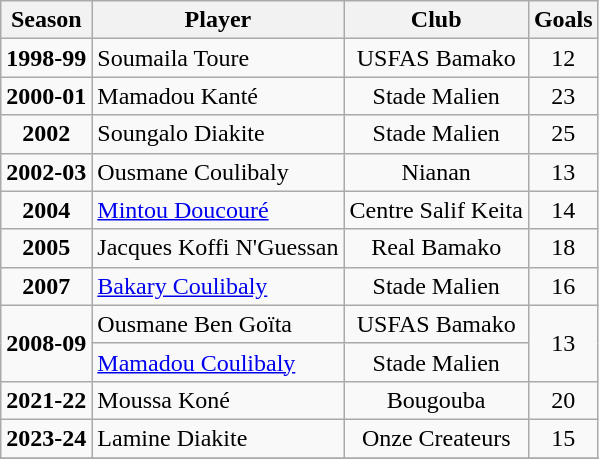<table class="wikitable" style="text-align:center;">
<tr>
<th>Season</th>
<th>Player</th>
<th>Club</th>
<th>Goals</th>
</tr>
<tr>
<td><strong>1998-99</strong></td>
<td align=left> Soumaila Toure</td>
<td>USFAS Bamako</td>
<td>12</td>
</tr>
<tr>
<td><strong>2000-01</strong></td>
<td align=left> Mamadou Kanté</td>
<td>Stade Malien</td>
<td>23</td>
</tr>
<tr>
<td><strong>2002</strong></td>
<td align=left> Soungalo Diakite</td>
<td>Stade Malien</td>
<td>25</td>
</tr>
<tr>
<td><strong>2002-03</strong></td>
<td align=left> Ousmane Coulibaly</td>
<td>Nianan</td>
<td>13</td>
</tr>
<tr>
<td><strong>2004</strong></td>
<td align=left> <a href='#'>Mintou Doucouré</a></td>
<td>Centre Salif Keita</td>
<td>14</td>
</tr>
<tr>
<td><strong>2005</strong></td>
<td align=left> Jacques Koffi N'Guessan</td>
<td>Real Bamako</td>
<td>18</td>
</tr>
<tr>
<td><strong>2007</strong></td>
<td align=left> <a href='#'>Bakary Coulibaly</a></td>
<td>Stade Malien</td>
<td>16</td>
</tr>
<tr>
<td rowspan=2><strong>2008-09</strong></td>
<td align=left> Ousmane Ben Goïta</td>
<td>USFAS Bamako</td>
<td rowspan=2>13</td>
</tr>
<tr>
<td align=left> <a href='#'>Mamadou Coulibaly</a></td>
<td>Stade Malien</td>
</tr>
<tr>
<td><strong>2021-22</strong></td>
<td align=left> Moussa Koné</td>
<td>Bougouba</td>
<td>20</td>
</tr>
<tr>
<td><strong>2023-24</strong></td>
<td align=left> Lamine Diakite</td>
<td>Onze Createurs</td>
<td>15</td>
</tr>
<tr>
</tr>
</table>
